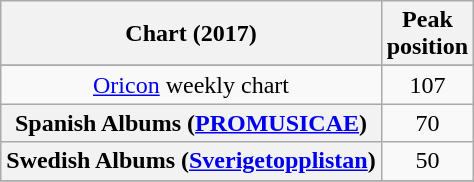<table class="wikitable sortable plainrowheaders" style="text-align:center">
<tr>
<th scope="col">Chart (2017)</th>
<th scope="col">Peak<br> position</th>
</tr>
<tr>
</tr>
<tr>
</tr>
<tr>
</tr>
<tr>
</tr>
<tr>
</tr>
<tr>
</tr>
<tr>
<td><a href='#'>Oricon</a> weekly chart</td>
<td style="text-align:center;">107</td>
</tr>
<tr>
<th scope="row">Spanish Albums (<a href='#'>PROMUSICAE</a>)</th>
<td>70</td>
</tr>
<tr>
<th scope="row">Swedish Albums (<a href='#'>Sverigetopplistan</a>)</th>
<td>50</td>
</tr>
<tr>
</tr>
</table>
